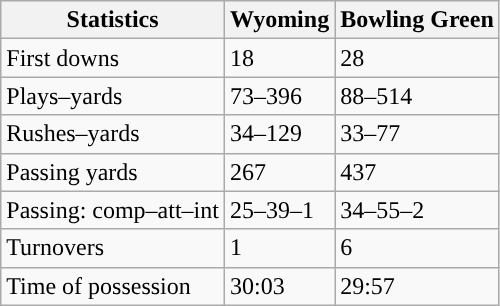<table class="wikitable" style="float:left">
<tr>
<th>Statistics</th>
<th>Wyoming</th>
<th>Bowling Green</th>
</tr>
<tr>
<td>First downs</td>
<td>18</td>
<td>28</td>
</tr>
<tr>
<td>Plays–yards</td>
<td>73–396</td>
<td>88–514</td>
</tr>
<tr>
<td>Rushes–yards</td>
<td>34–129</td>
<td>33–77</td>
</tr>
<tr>
<td>Passing yards</td>
<td>267</td>
<td>437</td>
</tr>
<tr>
<td>Passing: comp–att–int</td>
<td>25–39–1</td>
<td>34–55–2</td>
</tr>
<tr>
<td>Turnovers</td>
<td>1</td>
<td>6</td>
</tr>
<tr>
<td>Time of possession</td>
<td>30:03</td>
<td>29:57</td>
</tr>
</table>
